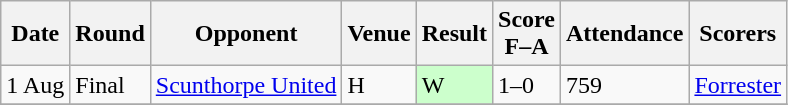<table class="wikitable">
<tr>
<th>Date</th>
<th>Round</th>
<th>Opponent</th>
<th>Venue</th>
<th>Result</th>
<th>Score<br>F–A</th>
<th>Attendance</th>
<th>Scorers</th>
</tr>
<tr>
<td>1 Aug</td>
<td>Final</td>
<td><a href='#'>Scunthorpe United</a></td>
<td>H</td>
<td bgcolor="#CCFFCC">W</td>
<td>1–0</td>
<td>759</td>
<td><a href='#'>Forrester</a></td>
</tr>
<tr>
</tr>
</table>
